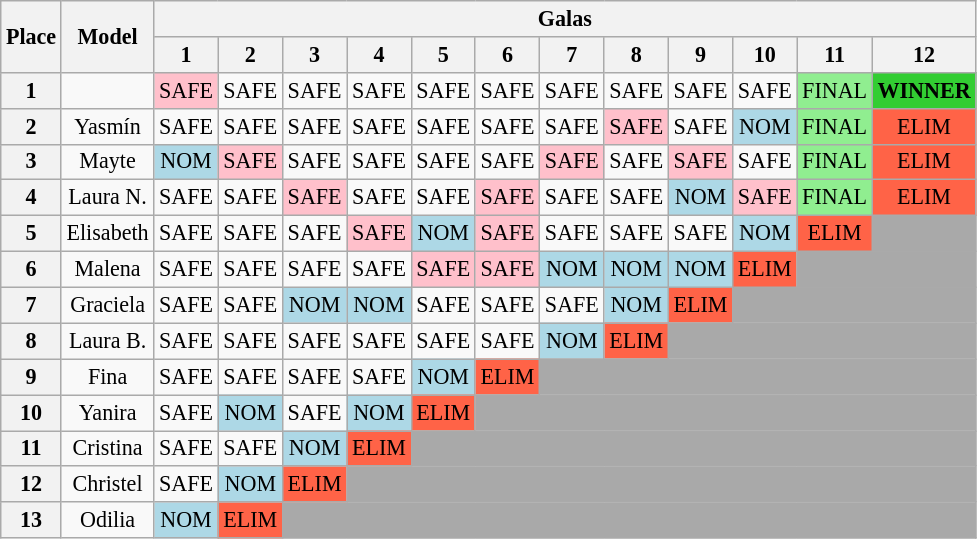<table class="wikitable" style="text-align:center; font-size:92%">
<tr>
<th rowspan="2">Place</th>
<th rowspan="2">Model</th>
<th colspan="16">Galas</th>
</tr>
<tr>
<th>1</th>
<th>2</th>
<th>3</th>
<th>4</th>
<th>5</th>
<th>6</th>
<th>7</th>
<th>8</th>
<th>9</th>
<th>10</th>
<th>11</th>
<th>12</th>
</tr>
<tr>
<th>1</th>
<td></td>
<td style="background:pink;">SAFE</td>
<td>SAFE</td>
<td>SAFE</td>
<td>SAFE</td>
<td>SAFE</td>
<td>SAFE</td>
<td>SAFE</td>
<td>SAFE</td>
<td>SAFE</td>
<td>SAFE</td>
<td style="background:lightgreen;">FINAL</td>
<td style="background:limegreen;"><strong>WINNER</strong></td>
</tr>
<tr>
<th>2</th>
<td>Yasmín</td>
<td>SAFE</td>
<td>SAFE</td>
<td>SAFE</td>
<td>SAFE</td>
<td>SAFE</td>
<td>SAFE</td>
<td>SAFE</td>
<td style="background:pink;">SAFE</td>
<td>SAFE</td>
<td style="background:lightblue;">NOM</td>
<td style="background:lightgreen;">FINAL</td>
<td style="background:tomato;">ELIM</td>
</tr>
<tr>
<th>3</th>
<td>Mayte</td>
<td style="background:lightblue;">NOM</td>
<td style="background:pink;">SAFE</td>
<td>SAFE</td>
<td>SAFE</td>
<td>SAFE</td>
<td>SAFE</td>
<td style="background:pink;">SAFE</td>
<td>SAFE</td>
<td style="background:pink;">SAFE</td>
<td>SAFE</td>
<td style="background:lightgreen;">FINAL</td>
<td style="background:tomato;">ELIM</td>
</tr>
<tr>
<th>4</th>
<td>Laura N.</td>
<td>SAFE</td>
<td>SAFE</td>
<td style="background:pink;">SAFE</td>
<td>SAFE</td>
<td>SAFE</td>
<td style="background:pink;">SAFE</td>
<td>SAFE</td>
<td>SAFE</td>
<td style="background:lightblue;">NOM</td>
<td style="background:pink;">SAFE</td>
<td style="background:lightgreen;">FINAL</td>
<td style="background:tomato;">ELIM</td>
</tr>
<tr>
<th>5</th>
<td>Elisabeth</td>
<td>SAFE</td>
<td>SAFE</td>
<td>SAFE</td>
<td style="background:pink;">SAFE</td>
<td style="background:lightblue;">NOM</td>
<td style="background:pink;">SAFE</td>
<td>SAFE</td>
<td>SAFE</td>
<td>SAFE</td>
<td style="background:lightblue;">NOM</td>
<td style="background:tomato">ELIM</td>
<td bgcolor="darkgray"   colspan="1"></td>
</tr>
<tr>
<th>6</th>
<td>Malena</td>
<td>SAFE</td>
<td>SAFE</td>
<td>SAFE</td>
<td>SAFE</td>
<td style="background:pink;">SAFE</td>
<td style="background:pink;">SAFE</td>
<td style="background:lightblue;">NOM</td>
<td style="background:lightblue;">NOM</td>
<td style="background:lightblue;">NOM</td>
<td style="background:tomato">ELIM</td>
<td bgcolor="darkgray"   colspan="2"></td>
</tr>
<tr>
<th>7</th>
<td>Graciela</td>
<td>SAFE</td>
<td>SAFE</td>
<td style="background:lightblue;">NOM</td>
<td style="background:lightblue;">NOM</td>
<td>SAFE</td>
<td>SAFE</td>
<td>SAFE</td>
<td style="background:lightblue;">NOM</td>
<td style="background:tomato;">ELIM</td>
<td bgcolor="darkgray"   colspan="3"></td>
</tr>
<tr>
<th>8</th>
<td>Laura B.</td>
<td>SAFE</td>
<td>SAFE</td>
<td>SAFE</td>
<td>SAFE</td>
<td>SAFE</td>
<td>SAFE</td>
<td style="background:lightblue;">NOM</td>
<td style="background:tomato;">ELIM</td>
<td bgcolor="darkgray"   colspan="4"></td>
</tr>
<tr>
<th>9</th>
<td>Fina</td>
<td>SAFE</td>
<td>SAFE</td>
<td>SAFE</td>
<td>SAFE</td>
<td style="background:lightblue;">NOM</td>
<td style="background:tomato;">ELIM</td>
<td bgcolor="darkgray"   colspan="6"></td>
</tr>
<tr>
<th>10</th>
<td>Yanira</td>
<td>SAFE</td>
<td style="background:lightblue;">NOM</td>
<td>SAFE</td>
<td style="background:lightblue;">NOM</td>
<td style="background:tomato;">ELIM</td>
<td bgcolor="darkgray"   colspan="7"></td>
</tr>
<tr>
<th>11</th>
<td>Cristina</td>
<td>SAFE</td>
<td>SAFE</td>
<td style="background:lightblue;">NOM</td>
<td style="background:tomato;">ELIM</td>
<td bgcolor="darkgray"   colspan="8"></td>
</tr>
<tr>
<th>12</th>
<td>Christel</td>
<td>SAFE</td>
<td style="background:lightblue;">NOM</td>
<td style="background:tomato;">ELIM</td>
<td bgcolor="darkgray"   colspan="9"></td>
</tr>
<tr>
<th>13</th>
<td>Odilia</td>
<td style="background:lightblue;">NOM</td>
<td style="background:tomato;">ELIM</td>
<td bgcolor="darkgray"   colspan="10"></td>
</tr>
</table>
